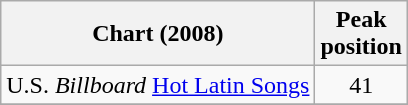<table class="wikitable">
<tr>
<th>Chart (2008)</th>
<th>Peak<br>position</th>
</tr>
<tr>
<td>U.S. <em>Billboard</em> <a href='#'>Hot Latin Songs</a></td>
<td align="center">41</td>
</tr>
<tr>
</tr>
</table>
